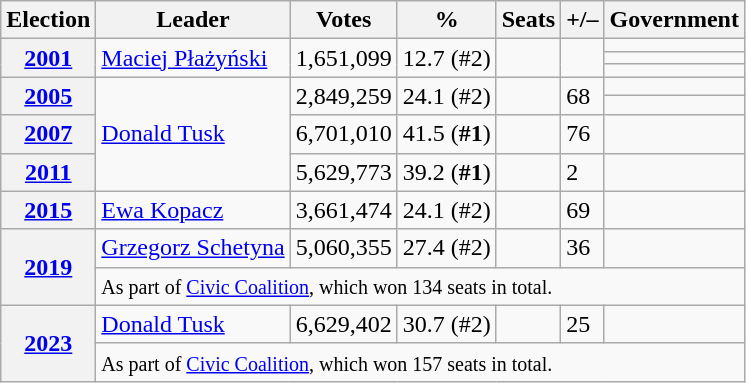<table class=wikitable>
<tr>
<th>Election</th>
<th>Leader</th>
<th>Votes</th>
<th>%</th>
<th>Seats</th>
<th>+/–</th>
<th>Government</th>
</tr>
<tr>
<th rowspan="3"><a href='#'>2001</a></th>
<td rowspan="3"><a href='#'>Maciej Płażyński</a></td>
<td rowspan="3">1,651,099</td>
<td rowspan="3">12.7 (#2)</td>
<td rowspan="3"></td>
<td rowspan="3"></td>
<td></td>
</tr>
<tr>
<td></td>
</tr>
<tr>
<td></td>
</tr>
<tr>
<th rowspan="2"><a href='#'>2005</a></th>
<td rowspan="4"><a href='#'>Donald Tusk</a></td>
<td rowspan="2">2,849,259</td>
<td rowspan="2">24.1 (#2)</td>
<td rowspan="2"></td>
<td rowspan="2"> 68</td>
<td></td>
</tr>
<tr>
<td></td>
</tr>
<tr>
<th><a href='#'>2007</a></th>
<td>6,701,010</td>
<td>41.5 (<strong>#1</strong>)</td>
<td></td>
<td> 76</td>
<td></td>
</tr>
<tr>
<th><a href='#'>2011</a></th>
<td>5,629,773</td>
<td>39.2 (<strong>#1</strong>)</td>
<td></td>
<td> 2</td>
<td></td>
</tr>
<tr>
<th><a href='#'>2015</a></th>
<td><a href='#'>Ewa Kopacz</a></td>
<td>3,661,474</td>
<td>24.1 (#2)</td>
<td></td>
<td> 69</td>
<td></td>
</tr>
<tr>
<th rowspan="2"><a href='#'>2019</a></th>
<td><a href='#'>Grzegorz Schetyna</a></td>
<td>5,060,355</td>
<td>27.4 (#2)</td>
<td></td>
<td> 36</td>
<td></td>
</tr>
<tr>
<td colspan="6"><small>As part of <a href='#'>Civic Coalition</a>, which won 134 seats in total.</small></td>
</tr>
<tr>
<th rowspan="2"><a href='#'>2023</a></th>
<td><a href='#'>Donald Tusk</a></td>
<td>6,629,402</td>
<td>30.7 (#2)</td>
<td></td>
<td> 25</td>
<td></td>
</tr>
<tr>
<td colspan="6"><small>As part of <a href='#'>Civic Coalition</a>, which won 157 seats in total.</small></td>
</tr>
</table>
